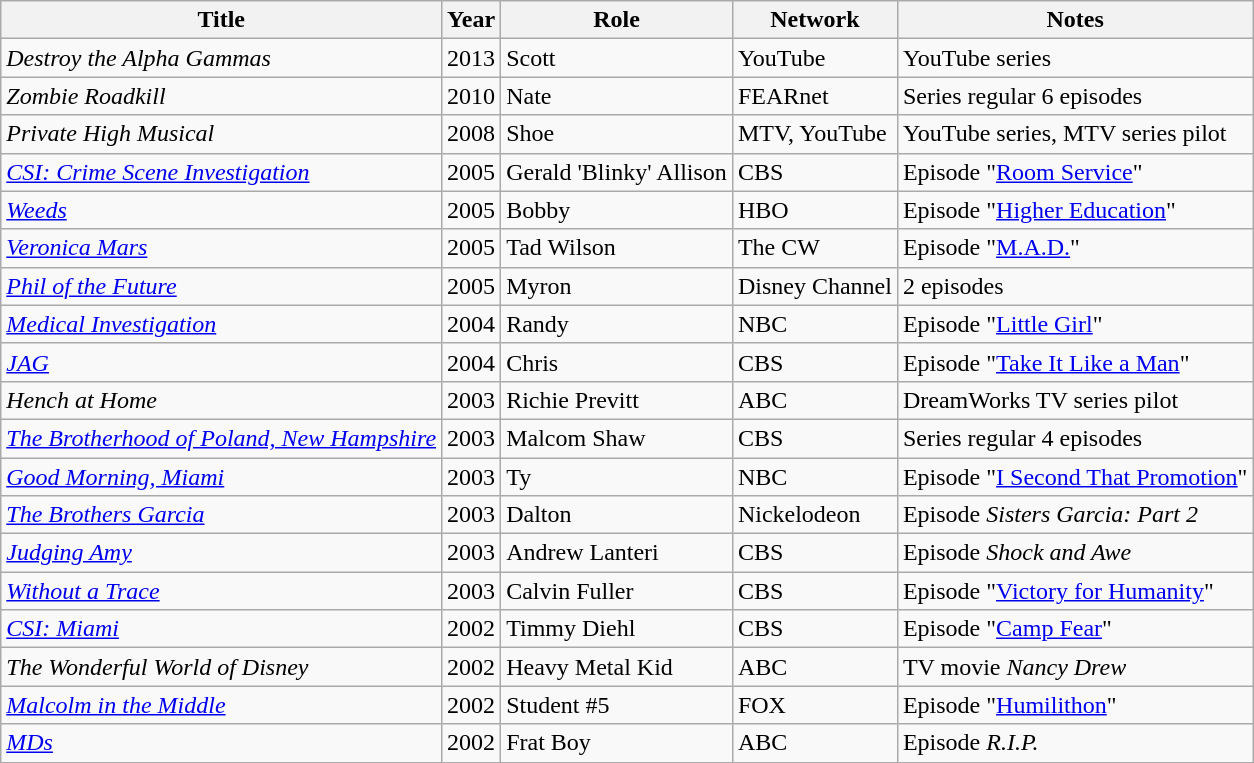<table class="wikitable">
<tr>
<th>Title</th>
<th>Year</th>
<th>Role</th>
<th>Network</th>
<th>Notes</th>
</tr>
<tr>
<td><em>Destroy the Alpha Gammas</em></td>
<td>2013</td>
<td>Scott</td>
<td>YouTube</td>
<td>YouTube series</td>
</tr>
<tr>
<td><em>Zombie Roadkill</em></td>
<td>2010</td>
<td>Nate</td>
<td>FEARnet</td>
<td>Series regular 6 episodes</td>
</tr>
<tr>
<td><em>Private High Musical</em></td>
<td>2008</td>
<td>Shoe</td>
<td>MTV, YouTube</td>
<td>YouTube series, MTV series pilot</td>
</tr>
<tr>
<td><em><a href='#'>CSI: Crime Scene Investigation</a></em></td>
<td>2005</td>
<td>Gerald 'Blinky' Allison</td>
<td>CBS</td>
<td>Episode "<a href='#'>Room Service</a>"</td>
</tr>
<tr>
<td><a href='#'><em>Weeds</em></a></td>
<td>2005</td>
<td>Bobby</td>
<td>HBO</td>
<td>Episode "<a href='#'>Higher Education</a>"</td>
</tr>
<tr>
<td><em><a href='#'>Veronica Mars</a></em></td>
<td>2005</td>
<td>Tad Wilson</td>
<td>The CW</td>
<td>Episode "<a href='#'>M.A.D.</a>"</td>
</tr>
<tr>
<td><em><a href='#'>Phil of the Future</a></em></td>
<td>2005</td>
<td>Myron</td>
<td>Disney Channel</td>
<td>2 episodes</td>
</tr>
<tr>
<td><em><a href='#'>Medical Investigation</a></em></td>
<td>2004</td>
<td>Randy</td>
<td>NBC</td>
<td>Episode "<a href='#'>Little Girl</a>"</td>
</tr>
<tr>
<td><a href='#'><em>JAG</em></a></td>
<td>2004</td>
<td>Chris</td>
<td>CBS</td>
<td>Episode "<a href='#'>Take It Like a Man</a>"</td>
</tr>
<tr>
<td><em>Hench at Home</em></td>
<td>2003</td>
<td>Richie Previtt</td>
<td>ABC</td>
<td>DreamWorks TV series pilot</td>
</tr>
<tr>
<td><em><a href='#'>The Brotherhood of Poland, New Hampshire</a></em></td>
<td>2003</td>
<td>Malcom Shaw</td>
<td>CBS</td>
<td>Series regular 4 episodes</td>
</tr>
<tr>
<td><em><a href='#'>Good Morning, Miami</a></em></td>
<td>2003</td>
<td>Ty</td>
<td>NBC</td>
<td>Episode "<a href='#'>I Second That Promotion</a>"</td>
</tr>
<tr>
<td><a href='#'><em>The Brothers Garcia</em></a></td>
<td>2003</td>
<td>Dalton</td>
<td>Nickelodeon</td>
<td>Episode <em>Sisters Garcia: Part 2</em></td>
</tr>
<tr>
<td><em><a href='#'>Judging Amy</a></em></td>
<td>2003</td>
<td>Andrew Lanteri</td>
<td>CBS</td>
<td>Episode <em>Shock and Awe</em></td>
</tr>
<tr>
<td><em><a href='#'>Without a Trace</a></em></td>
<td>2003</td>
<td>Calvin Fuller</td>
<td>CBS</td>
<td>Episode "<a href='#'>Victory for Humanity</a>"</td>
</tr>
<tr>
<td><em><a href='#'>CSI: Miami</a></em></td>
<td>2002</td>
<td>Timmy Diehl</td>
<td>CBS</td>
<td>Episode "<a href='#'>Camp Fear</a>"</td>
</tr>
<tr>
<td><em>The Wonderful World of Disney</em></td>
<td>2002</td>
<td>Heavy Metal Kid</td>
<td>ABC</td>
<td>TV movie <em>Nancy Drew</em></td>
</tr>
<tr>
<td><em><a href='#'>Malcolm in the Middle</a></em></td>
<td>2002</td>
<td>Student #5</td>
<td>FOX</td>
<td>Episode "<a href='#'>Humilithon</a>"</td>
</tr>
<tr>
<td><em><a href='#'>MDs</a></em></td>
<td>2002</td>
<td>Frat Boy</td>
<td>ABC</td>
<td>Episode <em>R.I.P.</em></td>
</tr>
</table>
